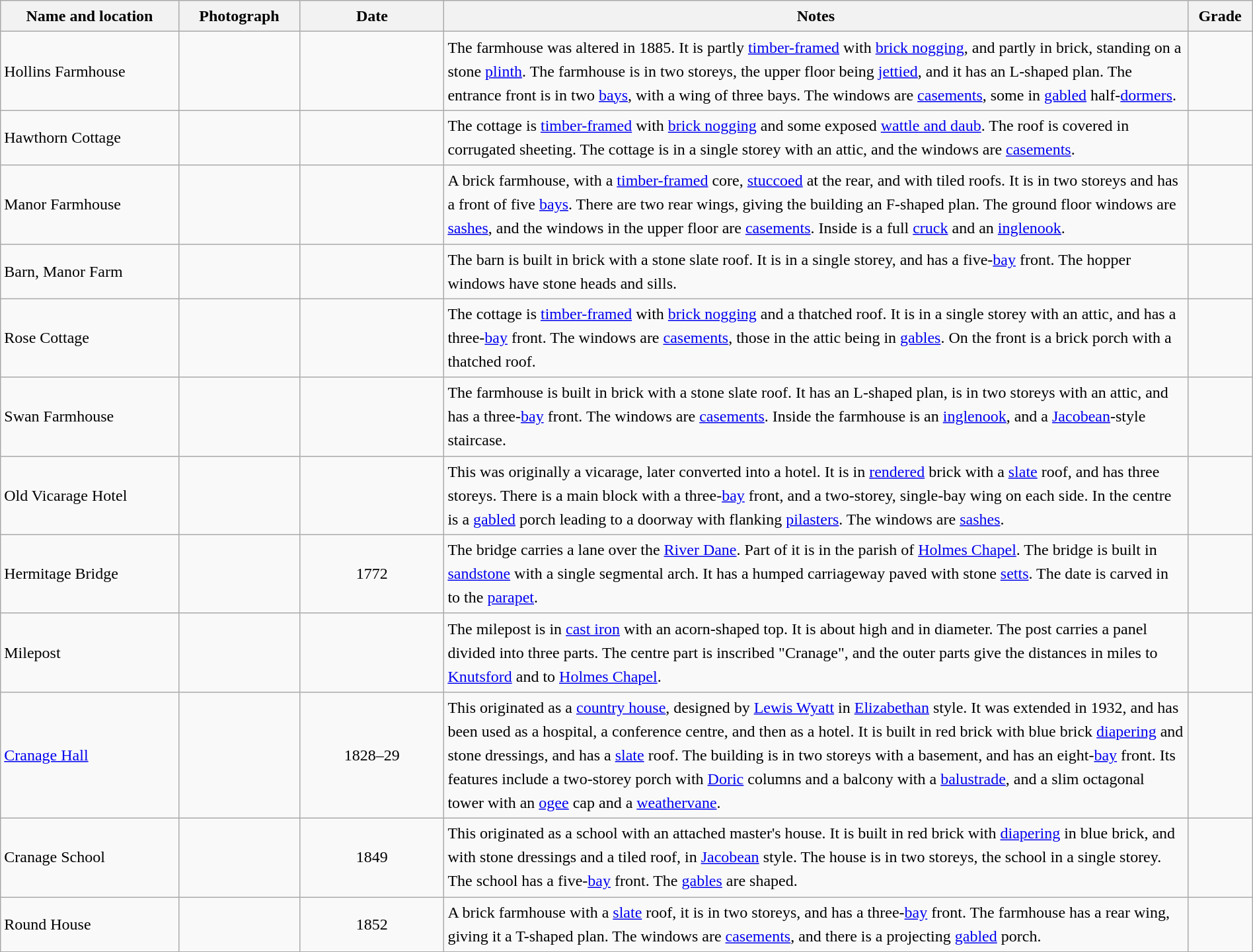<table class="wikitable sortable plainrowheaders" style="width:100%;border:0px;text-align:left;line-height:150%;">
<tr>
<th scope="col"  style="width:150px">Name and location</th>
<th scope="col"  style="width:100px" class="unsortable">Photograph</th>
<th scope="col"  style="width:120px">Date</th>
<th scope="col"  style="width:650px" class="unsortable">Notes</th>
<th scope="col"  style="width:50px">Grade</th>
</tr>
<tr>
<td>Hollins Farmhouse<br><small></small></td>
<td></td>
<td align="center"></td>
<td>The farmhouse was altered in 1885.  It is partly <a href='#'>timber-framed</a> with <a href='#'>brick nogging</a>, and partly in brick, standing on a stone <a href='#'>plinth</a>.  The farmhouse is in two storeys, the upper floor being <a href='#'>jettied</a>, and it has an L-shaped plan.  The entrance front is in two <a href='#'>bays</a>, with a wing of three bays.  The windows are <a href='#'>casements</a>, some in <a href='#'>gabled</a> half-<a href='#'>dormers</a>.</td>
<td align="center" ></td>
</tr>
<tr>
<td>Hawthorn Cottage<br><small></small></td>
<td></td>
<td align="center"></td>
<td>The cottage is <a href='#'>timber-framed</a> with <a href='#'>brick nogging</a> and some exposed <a href='#'>wattle and daub</a>.  The roof is covered in corrugated sheeting.  The cottage is in a single storey with an attic, and the windows are <a href='#'>casements</a>.</td>
<td align="center" ></td>
</tr>
<tr>
<td>Manor Farmhouse<br><small></small></td>
<td></td>
<td align="center"></td>
<td>A brick farmhouse, with a <a href='#'>timber-framed</a> core, <a href='#'>stuccoed</a> at the rear, and with tiled roofs.  It is in two storeys and has a front of five <a href='#'>bays</a>.  There are two rear wings, giving the building an F-shaped plan.  The ground floor windows are <a href='#'>sashes</a>, and the windows in the upper floor are <a href='#'>casements</a>.  Inside is a full <a href='#'>cruck</a> and an <a href='#'>inglenook</a>.</td>
<td align="center" ></td>
</tr>
<tr>
<td>Barn, Manor Farm<br><small></small></td>
<td></td>
<td align="center"></td>
<td>The barn is built in brick with a stone slate roof.  It is in a single storey, and has a five-<a href='#'>bay</a> front.  The hopper windows have stone heads and sills.</td>
<td align="center" ></td>
</tr>
<tr>
<td>Rose Cottage<br><small></small></td>
<td></td>
<td align="center"></td>
<td>The cottage is <a href='#'>timber-framed</a> with <a href='#'>brick nogging</a> and a thatched roof.  It is in a single storey with an attic, and has a three-<a href='#'>bay</a> front.  The windows are <a href='#'>casements</a>, those in the attic being in <a href='#'>gables</a>.  On the front is a brick porch with a thatched roof.</td>
<td align="center" ></td>
</tr>
<tr>
<td>Swan Farmhouse<br><small></small></td>
<td></td>
<td align="center"></td>
<td>The farmhouse is built in brick with a stone slate roof.  It has an L-shaped plan, is in two storeys with an attic, and has a three-<a href='#'>bay</a> front.  The windows are <a href='#'>casements</a>.  Inside the farmhouse is an <a href='#'>inglenook</a>, and a <a href='#'>Jacobean</a>-style staircase.</td>
<td align="center" ></td>
</tr>
<tr>
<td>Old Vicarage Hotel<br><small></small></td>
<td></td>
<td align="center"></td>
<td>This was originally a vicarage, later converted into a hotel.  It is in <a href='#'>rendered</a> brick with a <a href='#'>slate</a> roof, and has three storeys.  There is a main block with a three-<a href='#'>bay</a> front, and a two-storey, single-bay wing on each side.  In the centre is a <a href='#'>gabled</a> porch leading to a doorway with flanking <a href='#'>pilasters</a>.  The windows are <a href='#'>sashes</a>.</td>
<td align="center" ></td>
</tr>
<tr>
<td>Hermitage Bridge<br><small></small></td>
<td></td>
<td align="center">1772</td>
<td>The bridge carries a lane over the <a href='#'>River Dane</a>.  Part of it is in the parish of <a href='#'>Holmes Chapel</a>.  The bridge is built in <a href='#'>sandstone</a> with a single segmental arch.  It has a humped carriageway paved with stone <a href='#'>setts</a>.  The date is carved in to the <a href='#'>parapet</a>.</td>
<td align="center" ></td>
</tr>
<tr>
<td>Milepost<br><small></small></td>
<td></td>
<td align="center"></td>
<td>The milepost is in <a href='#'>cast iron</a> with an acorn-shaped top.  It is about  high and  in diameter.  The post carries a panel divided into three parts.  The centre part is inscribed "Cranage", and the outer parts give the distances in miles to <a href='#'>Knutsford</a> and to <a href='#'>Holmes Chapel</a>.</td>
<td align="center" ></td>
</tr>
<tr>
<td><a href='#'>Cranage Hall</a><br><small></small></td>
<td></td>
<td align="center">1828–29</td>
<td>This originated as a <a href='#'>country house</a>, designed by <a href='#'>Lewis Wyatt</a> in <a href='#'>Elizabethan</a> style.  It was extended in 1932, and has been used as a hospital, a conference centre, and then as a hotel.  It is built in red brick with blue brick <a href='#'>diapering</a> and stone dressings, and has a <a href='#'>slate</a> roof.  The building is in two storeys with a basement, and has an eight-<a href='#'>bay</a> front.  Its features include a two-storey porch with <a href='#'>Doric</a> columns and a balcony with a <a href='#'>balustrade</a>, and a slim octagonal tower with an <a href='#'>ogee</a> cap and a <a href='#'>weathervane</a>.</td>
<td align="center" ></td>
</tr>
<tr>
<td>Cranage School<br><small></small></td>
<td></td>
<td align="center">1849</td>
<td>This originated as a school with an attached master's house.  It is built in red brick with <a href='#'>diapering</a> in blue brick, and with stone dressings and a tiled roof, in <a href='#'>Jacobean</a> style.  The house is in two storeys, the school in a single storey.  The school has a five-<a href='#'>bay</a> front.  The <a href='#'>gables</a> are shaped.</td>
<td align="center" ></td>
</tr>
<tr>
<td>Round House<br><small></small></td>
<td></td>
<td align="center">1852</td>
<td>A brick farmhouse with a <a href='#'>slate</a> roof, it is in two storeys, and has a three-<a href='#'>bay</a> front.  The farmhouse has a rear wing, giving it a T-shaped plan.  The windows are <a href='#'>casements</a>, and there is a projecting <a href='#'>gabled</a> porch.</td>
<td align="center" ></td>
</tr>
<tr>
</tr>
</table>
